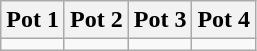<table class="wikitable">
<tr>
<th style="width:25%">Pot 1</th>
<th style="width:25%">Pot 2</th>
<th style="width:25%">Pot 3</th>
<th style="width:25%">Pot 4</th>
</tr>
<tr>
<td valign=top></td>
<td valign=top></td>
<td valign=top></td>
<td valign=top></td>
</tr>
</table>
